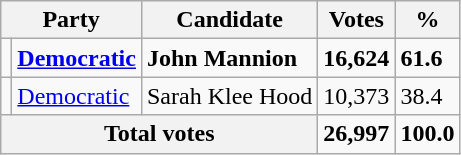<table class="wikitable">
<tr>
<th colspan="2">Party</th>
<th>Candidate</th>
<th>Votes</th>
<th>%</th>
</tr>
<tr>
<td></td>
<td><strong><a href='#'>Democratic</a></strong></td>
<td><strong>John Mannion</strong></td>
<td><strong>16,624</strong></td>
<td><strong>61.6</strong></td>
</tr>
<tr>
<td></td>
<td><a href='#'>Democratic</a></td>
<td>Sarah Klee Hood</td>
<td>10,373</td>
<td>38.4</td>
</tr>
<tr>
<th colspan="3">Total votes</th>
<td><strong>26,997</strong></td>
<td><strong>100.0</strong></td>
</tr>
</table>
